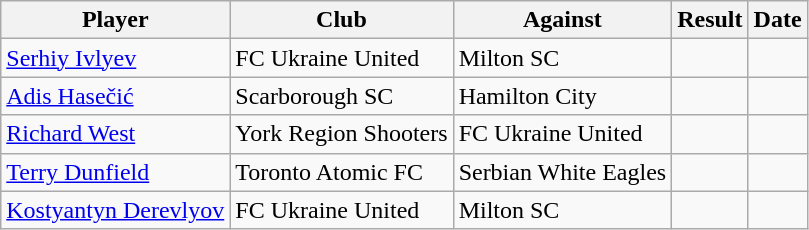<table class="wikitable sortable">
<tr>
<th>Player</th>
<th>Club</th>
<th>Against</th>
<th>Result</th>
<th>Date</th>
</tr>
<tr>
<td> <a href='#'>Serhiy Ivlyev</a></td>
<td>FC Ukraine United</td>
<td>Milton SC</td>
<td></td>
<td></td>
</tr>
<tr>
<td> <a href='#'>Adis Hasečić</a></td>
<td>Scarborough SC</td>
<td>Hamilton City</td>
<td></td>
<td></td>
</tr>
<tr>
<td> <a href='#'>Richard West</a></td>
<td>York Region Shooters</td>
<td>FC Ukraine United</td>
<td></td>
<td></td>
</tr>
<tr>
<td> <a href='#'>Terry Dunfield</a></td>
<td>Toronto Atomic FC</td>
<td>Serbian White Eagles</td>
<td></td>
<td></td>
</tr>
<tr>
<td> <a href='#'>Kostyantyn Derevlyov</a></td>
<td>FC Ukraine United</td>
<td>Milton SC</td>
<td></td>
<td></td>
</tr>
</table>
